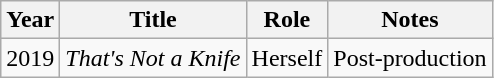<table class="wikitable sortable">
<tr>
<th>Year</th>
<th>Title</th>
<th>Role</th>
<th>Notes</th>
</tr>
<tr>
<td>2019</td>
<td><em>That's Not a Knife</em></td>
<td>Herself</td>
<td>Post-production</td>
</tr>
</table>
